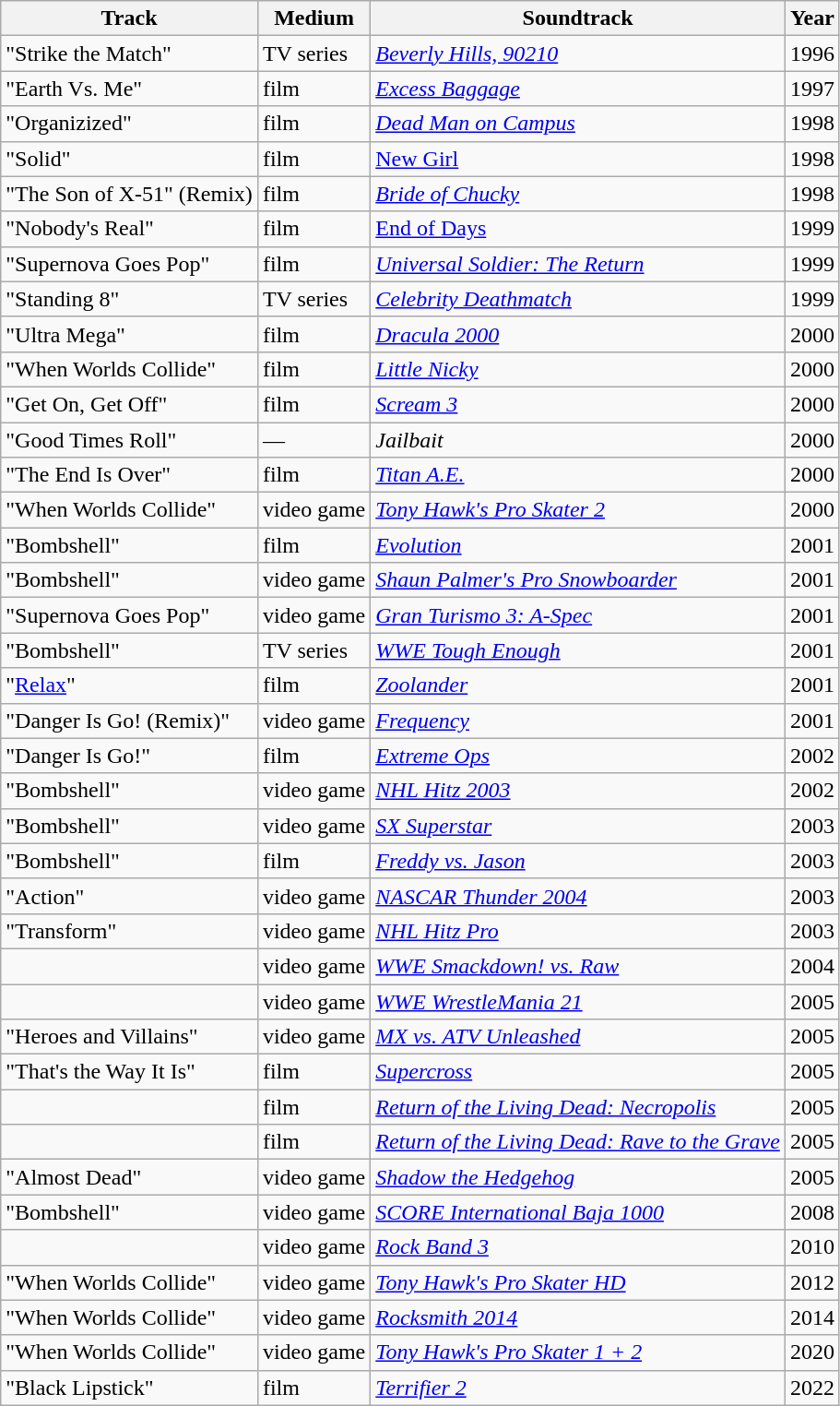<table class="wikitable sortable">
<tr>
<th>Track</th>
<th>Medium</th>
<th>Soundtrack</th>
<th>Year</th>
</tr>
<tr>
<td>"Strike the Match"</td>
<td>TV series</td>
<td><em><a href='#'>Beverly Hills, 90210</a></em></td>
<td>1996</td>
</tr>
<tr>
<td>"Earth Vs. Me"</td>
<td>film</td>
<td><em><a href='#'>Excess Baggage</a></em></td>
<td>1997</td>
</tr>
<tr>
<td>"Organizized"</td>
<td>film</td>
<td><em><a href='#'>Dead Man on Campus</a></em></td>
<td>1998</td>
</tr>
<tr>
<td>"Solid"</td>
<td>film</td>
<td><a href='#'>New Girl</a></td>
<td>1998</td>
</tr>
<tr>
<td>"The Son of X-51" (Remix)</td>
<td>film</td>
<td><em><a href='#'>Bride of Chucky</a></em></td>
<td>1998</td>
</tr>
<tr>
<td>"Nobody's Real"</td>
<td>film</td>
<td><a href='#'>End of Days</a></td>
<td>1999</td>
</tr>
<tr>
<td>"Supernova Goes Pop"</td>
<td>film</td>
<td><em><a href='#'>Universal Soldier: The Return</a></em></td>
<td>1999</td>
</tr>
<tr>
<td>"Standing 8"</td>
<td>TV series</td>
<td><em><a href='#'>Celebrity Deathmatch</a></em></td>
<td>1999</td>
</tr>
<tr>
<td>"Ultra Mega"</td>
<td>film</td>
<td><em><a href='#'>Dracula 2000</a></em></td>
<td>2000</td>
</tr>
<tr>
<td>"When Worlds Collide"</td>
<td>film</td>
<td><em><a href='#'>Little Nicky</a></em></td>
<td>2000</td>
</tr>
<tr>
<td>"Get On, Get Off"</td>
<td>film</td>
<td><em><a href='#'>Scream 3</a></em></td>
<td>2000</td>
</tr>
<tr>
<td>"Good Times Roll"</td>
<td>—</td>
<td><em>Jailbait</em></td>
<td>2000</td>
</tr>
<tr>
<td>"The End Is Over"</td>
<td>film</td>
<td><em><a href='#'>Titan A.E.</a></em></td>
<td>2000</td>
</tr>
<tr>
<td>"When Worlds Collide"</td>
<td>video game</td>
<td><em><a href='#'>Tony Hawk's Pro Skater 2</a></em></td>
<td>2000</td>
</tr>
<tr>
<td>"Bombshell"</td>
<td>film</td>
<td><em><a href='#'>Evolution</a></em></td>
<td>2001</td>
</tr>
<tr>
<td>"Bombshell"</td>
<td>video game</td>
<td><em><a href='#'>Shaun Palmer's Pro Snowboarder</a></em></td>
<td>2001</td>
</tr>
<tr>
<td>"Supernova Goes Pop"</td>
<td>video game</td>
<td><em><a href='#'>Gran Turismo 3: A-Spec</a></em></td>
<td>2001</td>
</tr>
<tr>
<td>"Bombshell"</td>
<td>TV series</td>
<td><em><a href='#'>WWE Tough Enough</a></em></td>
<td>2001</td>
</tr>
<tr>
<td>"<a href='#'>Relax</a>"</td>
<td>film</td>
<td><em><a href='#'>Zoolander</a></em></td>
<td>2001</td>
</tr>
<tr>
<td>"Danger Is Go! (Remix)"</td>
<td>video game</td>
<td><em><a href='#'>Frequency</a></em></td>
<td>2001</td>
</tr>
<tr>
<td>"Danger Is Go!"</td>
<td>film</td>
<td><em><a href='#'>Extreme Ops</a></em></td>
<td>2002</td>
</tr>
<tr>
<td>"Bombshell"</td>
<td>video game</td>
<td><em><a href='#'>NHL Hitz 2003</a></em></td>
<td>2002</td>
</tr>
<tr>
<td>"Bombshell"</td>
<td>video game</td>
<td><em><a href='#'>SX Superstar</a></em></td>
<td>2003</td>
</tr>
<tr>
<td>"Bombshell"</td>
<td>film</td>
<td><em><a href='#'>Freddy vs. Jason</a></em></td>
<td>2003</td>
</tr>
<tr>
<td>"Action"</td>
<td>video game</td>
<td><em><a href='#'>NASCAR Thunder 2004</a></em></td>
<td>2003</td>
</tr>
<tr>
<td>"Transform"</td>
<td>video game</td>
<td><em><a href='#'>NHL Hitz Pro</a></em></td>
<td>2003</td>
</tr>
<tr>
<td></td>
<td>video game</td>
<td><em><a href='#'>WWE Smackdown! vs. Raw</a></em></td>
<td>2004</td>
</tr>
<tr>
<td></td>
<td>video game</td>
<td><em><a href='#'>WWE WrestleMania 21</a></em></td>
<td>2005</td>
</tr>
<tr>
<td>"Heroes and Villains"</td>
<td>video game</td>
<td><em><a href='#'>MX vs. ATV Unleashed</a></em></td>
<td>2005</td>
</tr>
<tr>
<td>"That's the Way It Is"</td>
<td>film</td>
<td><em><a href='#'>Supercross</a></em></td>
<td>2005</td>
</tr>
<tr>
<td></td>
<td>film</td>
<td><em><a href='#'>Return of the Living Dead: Necropolis</a></em></td>
<td>2005</td>
</tr>
<tr>
<td></td>
<td>film</td>
<td><em><a href='#'>Return of the Living Dead: Rave to the Grave</a></em></td>
<td>2005</td>
</tr>
<tr>
<td>"Almost Dead"</td>
<td>video game</td>
<td><em><a href='#'>Shadow the Hedgehog</a></em></td>
<td>2005</td>
</tr>
<tr>
<td>"Bombshell"</td>
<td>video game</td>
<td><em><a href='#'>SCORE International Baja 1000</a></em></td>
<td>2008</td>
</tr>
<tr>
<td></td>
<td>video game</td>
<td><em><a href='#'>Rock Band 3</a></em></td>
<td>2010</td>
</tr>
<tr>
<td>"When Worlds Collide"</td>
<td>video game</td>
<td><em><a href='#'>Tony Hawk's Pro Skater HD</a></em></td>
<td>2012</td>
</tr>
<tr>
<td>"When Worlds Collide"</td>
<td>video game</td>
<td><em><a href='#'>Rocksmith 2014</a></em></td>
<td>2014</td>
</tr>
<tr>
<td>"When Worlds Collide"</td>
<td>video game</td>
<td><em><a href='#'>Tony Hawk's Pro Skater 1 + 2</a></em></td>
<td>2020</td>
</tr>
<tr>
<td>"Black Lipstick"</td>
<td>film</td>
<td><em><a href='#'>Terrifier 2</a></em></td>
<td>2022</td>
</tr>
</table>
